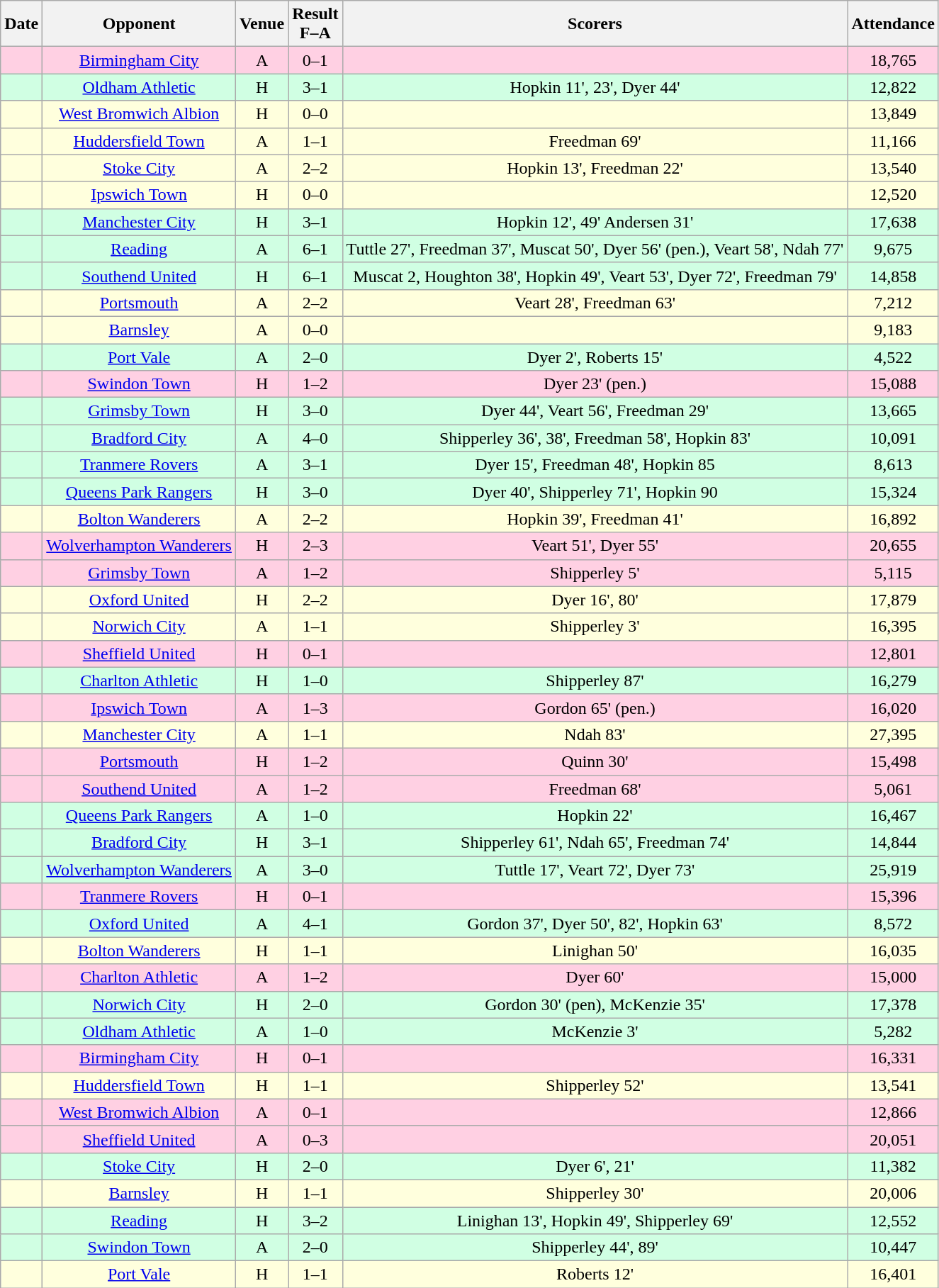<table class="wikitable sortable" style="text-align:center;">
<tr>
<th>Date</th>
<th>Opponent</th>
<th>Venue</th>
<th>Result<br>F–A</th>
<th class=unsortable>Scorers</th>
<th>Attendance</th>
</tr>
<tr bgcolor="#ffd0e3">
<td></td>
<td><a href='#'>Birmingham City</a></td>
<td>A</td>
<td>0–1</td>
<td></td>
<td>18,765</td>
</tr>
<tr bgcolor="#d0ffe3">
<td></td>
<td><a href='#'>Oldham Athletic</a></td>
<td>H</td>
<td>3–1</td>
<td>Hopkin 11', 23', Dyer 44'</td>
<td>12,822</td>
</tr>
<tr bgcolor="#ffffdd">
<td></td>
<td><a href='#'>West Bromwich Albion</a></td>
<td>H</td>
<td>0–0</td>
<td></td>
<td>13,849</td>
</tr>
<tr bgcolor="#ffffdd">
<td></td>
<td><a href='#'>Huddersfield Town</a></td>
<td>A</td>
<td>1–1</td>
<td>Freedman 69'</td>
<td>11,166</td>
</tr>
<tr bgcolor="#ffffdd">
<td></td>
<td><a href='#'>Stoke City</a></td>
<td>A</td>
<td>2–2</td>
<td>Hopkin 13', Freedman 22'</td>
<td>13,540</td>
</tr>
<tr bgcolor="#ffffdd">
<td></td>
<td><a href='#'>Ipswich Town</a></td>
<td>H</td>
<td>0–0</td>
<td></td>
<td>12,520</td>
</tr>
<tr bgcolor="#d0ffe3">
<td></td>
<td><a href='#'>Manchester City</a></td>
<td>H</td>
<td>3–1</td>
<td>Hopkin 12', 49' Andersen 31'</td>
<td>17,638</td>
</tr>
<tr bgcolor="#d0ffe3">
<td></td>
<td><a href='#'>Reading</a></td>
<td>A</td>
<td>6–1</td>
<td>Tuttle 27', Freedman 37', Muscat 50', Dyer 56' (pen.), Veart 58', Ndah 77'</td>
<td>9,675</td>
</tr>
<tr bgcolor="#d0ffe3">
<td></td>
<td><a href='#'>Southend United</a></td>
<td>H</td>
<td>6–1</td>
<td>Muscat 2, Houghton 38', Hopkin 49', Veart 53', Dyer 72', Freedman 79'</td>
<td>14,858</td>
</tr>
<tr bgcolor="#ffffdd">
<td></td>
<td><a href='#'>Portsmouth</a></td>
<td>A</td>
<td>2–2</td>
<td>Veart 28', Freedman 63'</td>
<td>7,212</td>
</tr>
<tr bgcolor="#ffffdd">
<td></td>
<td><a href='#'>Barnsley</a></td>
<td>A</td>
<td>0–0</td>
<td></td>
<td>9,183</td>
</tr>
<tr bgcolor="#d0ffe3">
<td></td>
<td><a href='#'>Port Vale</a></td>
<td>A</td>
<td>2–0</td>
<td>Dyer 2', Roberts 15'</td>
<td>4,522</td>
</tr>
<tr bgcolor="#ffd0e3">
<td></td>
<td><a href='#'>Swindon Town</a></td>
<td>H</td>
<td>1–2</td>
<td>Dyer 23' (pen.)</td>
<td>15,088</td>
</tr>
<tr bgcolor="#d0ffe3">
<td></td>
<td><a href='#'>Grimsby Town</a></td>
<td>H</td>
<td>3–0</td>
<td>Dyer 44', Veart 56', Freedman 29'</td>
<td>13,665</td>
</tr>
<tr bgcolor="#d0ffe3">
<td></td>
<td><a href='#'>Bradford City</a></td>
<td>A</td>
<td>4–0</td>
<td>Shipperley 36', 38', Freedman 58', Hopkin 83'</td>
<td>10,091</td>
</tr>
<tr bgcolor="#d0ffe3">
<td></td>
<td><a href='#'>Tranmere Rovers</a></td>
<td>A</td>
<td>3–1</td>
<td>Dyer 15', Freedman 48', Hopkin 85</td>
<td>8,613</td>
</tr>
<tr bgcolor="#d0ffe3">
<td></td>
<td><a href='#'>Queens Park Rangers</a></td>
<td>H</td>
<td>3–0</td>
<td>Dyer 40', Shipperley 71', Hopkin 90</td>
<td>15,324</td>
</tr>
<tr bgcolor="#ffffdd">
<td></td>
<td><a href='#'>Bolton Wanderers</a></td>
<td>A</td>
<td>2–2</td>
<td>Hopkin 39', Freedman 41'</td>
<td>16,892</td>
</tr>
<tr bgcolor="#ffd0e3">
<td></td>
<td><a href='#'>Wolverhampton Wanderers</a></td>
<td>H</td>
<td>2–3</td>
<td>Veart 51', Dyer 55'</td>
<td>20,655</td>
</tr>
<tr bgcolor="#ffd0e3">
<td></td>
<td><a href='#'>Grimsby Town</a></td>
<td>A</td>
<td>1–2</td>
<td>Shipperley 5'</td>
<td>5,115</td>
</tr>
<tr bgcolor="#ffffdd">
<td></td>
<td><a href='#'>Oxford United</a></td>
<td>H</td>
<td>2–2</td>
<td>Dyer 16', 80'</td>
<td>17,879</td>
</tr>
<tr bgcolor="#ffffdd">
<td></td>
<td><a href='#'>Norwich City</a></td>
<td>A</td>
<td>1–1</td>
<td>Shipperley 3'</td>
<td>16,395</td>
</tr>
<tr bgcolor="#ffd0e3">
<td></td>
<td><a href='#'>Sheffield United</a></td>
<td>H</td>
<td>0–1</td>
<td></td>
<td>12,801</td>
</tr>
<tr bgcolor="#d0ffe3">
<td></td>
<td><a href='#'>Charlton Athletic</a></td>
<td>H</td>
<td>1–0</td>
<td>Shipperley 87'</td>
<td>16,279</td>
</tr>
<tr bgcolor="#ffd0e3">
<td></td>
<td><a href='#'>Ipswich Town</a></td>
<td>A</td>
<td>1–3</td>
<td>Gordon 65' (pen.)</td>
<td>16,020</td>
</tr>
<tr bgcolor="#ffffdd">
<td></td>
<td><a href='#'>Manchester City</a></td>
<td>A</td>
<td>1–1</td>
<td>Ndah 83'</td>
<td>27,395</td>
</tr>
<tr bgcolor="#ffd0e3">
<td></td>
<td><a href='#'>Portsmouth</a></td>
<td>H</td>
<td>1–2</td>
<td>Quinn 30'</td>
<td>15,498</td>
</tr>
<tr bgcolor="#ffd0e3">
<td></td>
<td><a href='#'>Southend United</a></td>
<td>A</td>
<td>1–2</td>
<td>Freedman 68'</td>
<td>5,061</td>
</tr>
<tr bgcolor="#d0ffe3">
<td></td>
<td><a href='#'>Queens Park Rangers</a></td>
<td>A</td>
<td>1–0</td>
<td>Hopkin 22'</td>
<td>16,467</td>
</tr>
<tr bgcolor="#d0ffe3">
<td></td>
<td><a href='#'>Bradford City</a></td>
<td>H</td>
<td>3–1</td>
<td>Shipperley 61', Ndah 65', Freedman 74'</td>
<td>14,844</td>
</tr>
<tr bgcolor="#d0ffe3">
<td></td>
<td><a href='#'>Wolverhampton Wanderers</a></td>
<td>A</td>
<td>3–0</td>
<td>Tuttle 17', Veart 72', Dyer 73'</td>
<td>25,919</td>
</tr>
<tr bgcolor="#ffd0e3">
<td></td>
<td><a href='#'>Tranmere Rovers</a></td>
<td>H</td>
<td>0–1</td>
<td></td>
<td>15,396</td>
</tr>
<tr bgcolor="#d0ffe3">
<td></td>
<td><a href='#'>Oxford United</a></td>
<td>A</td>
<td>4–1</td>
<td>Gordon 37', Dyer 50', 82', Hopkin 63'</td>
<td>8,572</td>
</tr>
<tr bgcolor="#ffffdd">
<td></td>
<td><a href='#'>Bolton Wanderers</a></td>
<td>H</td>
<td>1–1</td>
<td>Linighan 50'</td>
<td>16,035</td>
</tr>
<tr bgcolor="#ffd0e3">
<td></td>
<td><a href='#'>Charlton Athletic</a></td>
<td>A</td>
<td>1–2</td>
<td>Dyer 60'</td>
<td>15,000</td>
</tr>
<tr bgcolor="#d0ffe3">
<td></td>
<td><a href='#'>Norwich City</a></td>
<td>H</td>
<td>2–0</td>
<td>Gordon 30' (pen), McKenzie 35'</td>
<td>17,378</td>
</tr>
<tr bgcolor="#d0ffe3">
<td></td>
<td><a href='#'>Oldham Athletic</a></td>
<td>A</td>
<td>1–0</td>
<td>McKenzie 3'</td>
<td>5,282</td>
</tr>
<tr bgcolor="#ffd0e3">
<td></td>
<td><a href='#'>Birmingham City</a></td>
<td>H</td>
<td>0–1</td>
<td></td>
<td>16,331</td>
</tr>
<tr bgcolor="#ffffdd">
<td></td>
<td><a href='#'>Huddersfield Town</a></td>
<td>H</td>
<td>1–1</td>
<td>Shipperley 52'</td>
<td>13,541</td>
</tr>
<tr bgcolor="#ffd0e3">
<td></td>
<td><a href='#'>West Bromwich Albion</a></td>
<td>A</td>
<td>0–1</td>
<td></td>
<td>12,866</td>
</tr>
<tr bgcolor="#ffd0e3">
<td></td>
<td><a href='#'>Sheffield United</a></td>
<td>A</td>
<td>0–3</td>
<td></td>
<td>20,051</td>
</tr>
<tr bgcolor="#d0ffe3">
<td></td>
<td><a href='#'>Stoke City</a></td>
<td>H</td>
<td>2–0</td>
<td>Dyer 6', 21'</td>
<td>11,382</td>
</tr>
<tr bgcolor="#ffffdd">
<td></td>
<td><a href='#'>Barnsley</a></td>
<td>H</td>
<td>1–1</td>
<td>Shipperley 30'</td>
<td>20,006</td>
</tr>
<tr bgcolor="#d0ffe3">
<td></td>
<td><a href='#'>Reading</a></td>
<td>H</td>
<td>3–2</td>
<td>Linighan 13', Hopkin 49', Shipperley 69'</td>
<td>12,552</td>
</tr>
<tr bgcolor="#d0ffe3">
<td></td>
<td><a href='#'>Swindon Town</a></td>
<td>A</td>
<td>2–0</td>
<td>Shipperley 44', 89'</td>
<td>10,447</td>
</tr>
<tr bgcolor="#ffffdd">
<td></td>
<td><a href='#'>Port Vale</a></td>
<td>H</td>
<td>1–1</td>
<td>Roberts 12'</td>
<td>16,401</td>
</tr>
</table>
